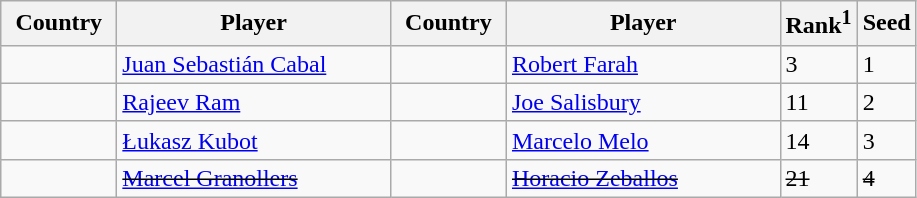<table class="sortable wikitable">
<tr>
<th width="70">Country</th>
<th width="175">Player</th>
<th width="70">Country</th>
<th width="175">Player</th>
<th>Rank<sup>1</sup></th>
<th>Seed</th>
</tr>
<tr>
<td></td>
<td><a href='#'>Juan Sebastián Cabal</a></td>
<td></td>
<td><a href='#'>Robert Farah</a></td>
<td>3</td>
<td>1</td>
</tr>
<tr>
<td></td>
<td><a href='#'>Rajeev Ram</a></td>
<td></td>
<td><a href='#'>Joe Salisbury</a></td>
<td>11</td>
<td>2</td>
</tr>
<tr>
<td></td>
<td><a href='#'>Łukasz Kubot</a></td>
<td></td>
<td><a href='#'>Marcelo Melo</a></td>
<td>14</td>
<td>3</td>
</tr>
<tr>
<td><s></s></td>
<td><s><a href='#'>Marcel Granollers</a></s></td>
<td><s></s></td>
<td><s><a href='#'>Horacio Zeballos</a></s></td>
<td><s>21</s></td>
<td><s>4</s></td>
</tr>
</table>
